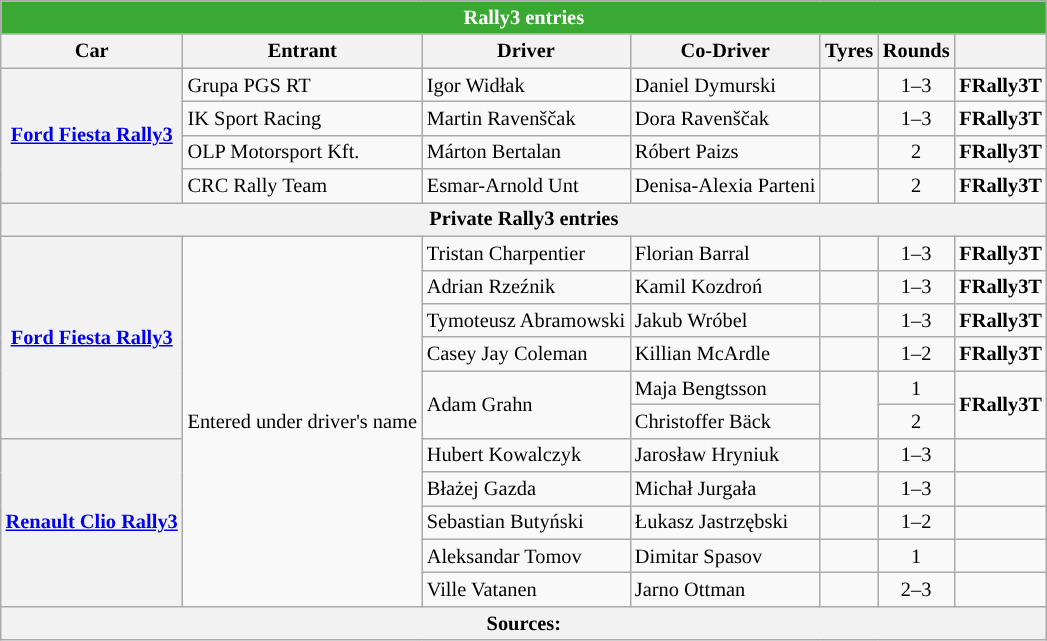<table class="wikitable" style="font-size: 85%">
<tr>
<th colspan="7" style="color:white; background-color:#3aa933;">Rally3 entries</th>
</tr>
<tr>
<th>Car</th>
<th>Entrant</th>
<th>Driver</th>
<th>Co-Driver</th>
<th>Tyres</th>
<th>Rounds</th>
<th></th>
</tr>
<tr>
<th rowspan="4"><a href='#'>Ford Fiesta Rally3</a></th>
<td> Grupa PGS RT</td>
<td> Igor Widłak</td>
<td> Daniel Dymurski</td>
<td align="center"></td>
<td align="center">1–3</td>
<td align="center"><span><strong>FRally3T</strong></span></td>
</tr>
<tr>
<td> IK Sport Racing</td>
<td> Martin Ravenščak</td>
<td> Dora Ravenščak</td>
<td align="center"></td>
<td align="center">1–3</td>
<td align="center"><span><strong>FRally3T</strong></span></td>
</tr>
<tr>
<td> OLP Motorsport Kft.</td>
<td> Márton Bertalan</td>
<td> Róbert Paizs</td>
<td align="center"></td>
<td align="center">2</td>
<td align="center"><span><strong>FRally3T</strong></span></td>
</tr>
<tr>
<td> CRC Rally Team</td>
<td> Esmar-Arnold Unt</td>
<td> Denisa-Alexia Parteni</td>
<td align="center"></td>
<td align="center">2</td>
<td align="center"><span><strong>FRally3T</strong></span></td>
</tr>
<tr>
<th colspan="7" style="color:black;">Private Rally3 entries</th>
</tr>
<tr>
<th rowspan="6"><a href='#'>Ford Fiesta Rally3</a></th>
<td rowspan="11">Entered under driver's name</td>
<td> Tristan Charpentier</td>
<td> Florian Barral</td>
<td align="center"></td>
<td align="center">1–3</td>
<td align="center"><span><strong>FRally3T</strong></span></td>
</tr>
<tr>
<td> Adrian Rzeźnik</td>
<td> Kamil Kozdroń</td>
<td align="center"></td>
<td align="center">1–3</td>
<td align="center"><span><strong>FRally3T</strong></span></td>
</tr>
<tr>
<td> Tymoteusz Abramowski</td>
<td> Jakub Wróbel</td>
<td align="center"></td>
<td align="center">1–3</td>
<td align="center"><span><strong>FRally3T</strong></span></td>
</tr>
<tr>
<td> Casey Jay Coleman</td>
<td> Killian McArdle</td>
<td align="center"></td>
<td align="center">1–2</td>
<td align="center"><span><strong>FRally3T</strong></span></td>
</tr>
<tr>
<td rowspan="2"> Adam Grahn</td>
<td> Maja Bengtsson</td>
<td rowspan="2" align="center"></td>
<td align="center">1</td>
<td rowspan="2" align="center"><span><strong>FRally3T</strong></span></td>
</tr>
<tr>
<td> Christoffer Bäck</td>
<td align="center">2</td>
</tr>
<tr>
<th rowspan="5"><a href='#'>Renault Clio Rally3</a></th>
<td> Hubert Kowalczyk</td>
<td> Jarosław Hryniuk</td>
<td align="center"></td>
<td align="center">1–3</td>
<td></td>
</tr>
<tr>
<td> Błażej Gazda</td>
<td> Michał Jurgała</td>
<td align="center"></td>
<td align="center">1–3</td>
<td></td>
</tr>
<tr>
<td> Sebastian Butyński</td>
<td> Łukasz Jastrzębski</td>
<td align="center"></td>
<td align="center">1–2</td>
<td></td>
</tr>
<tr>
<td> Aleksandar Tomov</td>
<td> Dimitar Spasov</td>
<td align="center"></td>
<td align="center">1</td>
<td></td>
</tr>
<tr>
<td> Ville Vatanen</td>
<td> Jarno Ottman</td>
<td align="center"></td>
<td align="center">2–3</td>
<td></td>
</tr>
<tr>
<th colspan="7" style="color:black;">Sources:</th>
</tr>
</table>
